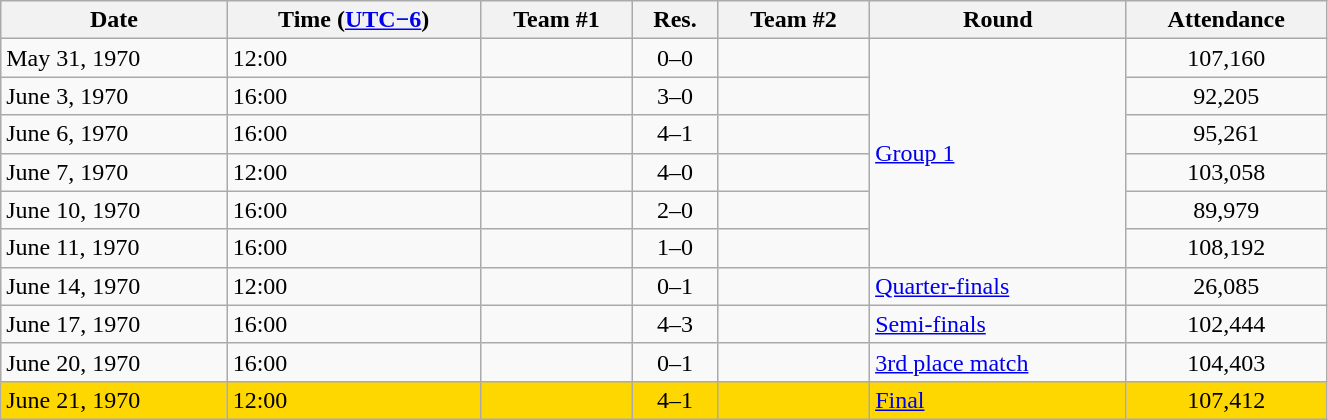<table class="wikitable sortable" style="text-align:left; width:70%;">
<tr>
<th>Date</th>
<th>Time (<a href='#'>UTC−6</a>)</th>
<th>Team #1</th>
<th>Res.</th>
<th>Team #2</th>
<th>Round</th>
<th>Attendance</th>
</tr>
<tr>
<td>May 31, 1970</td>
<td>12:00</td>
<td></td>
<td style="text-align:center;">0–0</td>
<td></td>
<td rowspan="6"><a href='#'>Group 1</a></td>
<td style="text-align:center;">107,160</td>
</tr>
<tr>
<td>June 3, 1970</td>
<td>16:00</td>
<td></td>
<td style="text-align:center;">3–0</td>
<td></td>
<td style="text-align:center;">92,205</td>
</tr>
<tr>
<td>June 6, 1970</td>
<td>16:00</td>
<td></td>
<td style="text-align:center;">4–1</td>
<td></td>
<td style="text-align:center;">95,261</td>
</tr>
<tr>
<td>June 7, 1970</td>
<td>12:00</td>
<td></td>
<td style="text-align:center;">4–0</td>
<td></td>
<td style="text-align:center;">103,058</td>
</tr>
<tr>
<td>June 10, 1970</td>
<td>16:00</td>
<td></td>
<td style="text-align:center;">2–0</td>
<td></td>
<td style="text-align:center;">89,979</td>
</tr>
<tr>
<td>June 11, 1970</td>
<td>16:00</td>
<td></td>
<td style="text-align:center;">1–0</td>
<td></td>
<td style="text-align:center;">108,192</td>
</tr>
<tr>
<td>June 14, 1970</td>
<td>12:00</td>
<td></td>
<td style="text-align:center;">0–1</td>
<td></td>
<td><a href='#'>Quarter-finals</a></td>
<td style="text-align:center;">26,085</td>
</tr>
<tr>
<td>June 17, 1970</td>
<td>16:00</td>
<td></td>
<td style="text-align:center;">4–3</td>
<td></td>
<td><a href='#'>Semi-finals</a></td>
<td style="text-align:center;">102,444</td>
</tr>
<tr>
<td>June 20, 1970</td>
<td>16:00</td>
<td></td>
<td style="text-align:center;">0–1</td>
<td></td>
<td><a href='#'>3rd place match</a></td>
<td style="text-align:center;">104,403</td>
</tr>
<tr bgcolor=gold>
<td>June 21, 1970</td>
<td>12:00</td>
<td></td>
<td style="text-align:center;">4–1</td>
<td></td>
<td><a href='#'>Final</a></td>
<td style="text-align:center;">107,412</td>
</tr>
</table>
